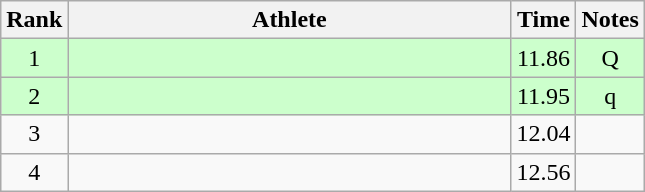<table class="wikitable" style="text-align:center">
<tr>
<th>Rank</th>
<th Style="width:18em">Athlete</th>
<th>Time</th>
<th>Notes</th>
</tr>
<tr style="background:#cfc">
<td>1</td>
<td style="text-align:left"></td>
<td>11.86</td>
<td>Q</td>
</tr>
<tr style="background:#cfc">
<td>2</td>
<td style="text-align:left"></td>
<td>11.95</td>
<td>q</td>
</tr>
<tr>
<td>3</td>
<td style="text-align:left"></td>
<td>12.04</td>
<td></td>
</tr>
<tr>
<td>4</td>
<td style="text-align:left"></td>
<td>12.56</td>
<td></td>
</tr>
</table>
